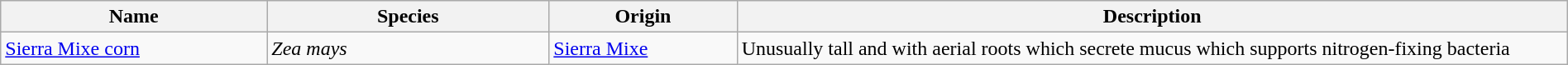<table class="wikitable sortable" style="width:100%; height:auto;">
<tr>
<th style="width:17%;">Name</th>
<th style="width:18%;">Species</th>
<th style="width:12%;">Origin</th>
<th style="width:53%;" class="unsortable">Description</th>
</tr>
<tr>
<td><a href='#'>Sierra Mixe corn</a></td>
<td><em>Zea mays</em></td>
<td><a href='#'>Sierra Mixe</a></td>
<td>Unusually tall and with aerial roots which secrete mucus which supports nitrogen-fixing bacteria</td>
</tr>
</table>
